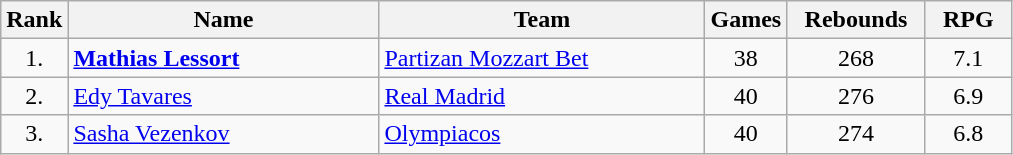<table class="wikitable" style="text-align: center;">
<tr>
<th>Rank</th>
<th width=200>Name</th>
<th width=210>Team</th>
<th>Games</th>
<th width=85>Rebounds</th>
<th width=50>RPG</th>
</tr>
<tr>
<td>1.</td>
<td align="left"> <strong><a href='#'>Mathias Lessort</a></strong></td>
<td align="left"> <a href='#'>Partizan Mozzart Bet</a></td>
<td>38</td>
<td>268</td>
<td>7.1</td>
</tr>
<tr>
<td>2.</td>
<td align="left"> <a href='#'>Edy Tavares</a></td>
<td align="left"> <a href='#'>Real Madrid</a></td>
<td>40</td>
<td>276</td>
<td>6.9</td>
</tr>
<tr>
<td>3.</td>
<td align="left"> <a href='#'>Sasha Vezenkov</a></td>
<td align="left"> <a href='#'>Olympiacos</a></td>
<td>40</td>
<td>274</td>
<td>6.8</td>
</tr>
</table>
